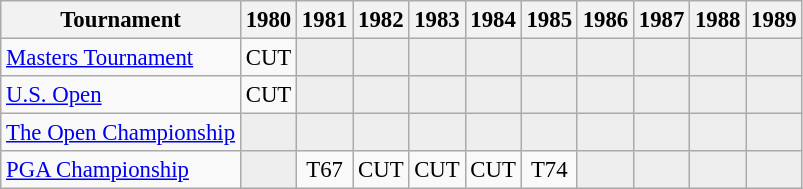<table class="wikitable" style="font-size:95%;text-align:center;">
<tr>
<th>Tournament</th>
<th>1980</th>
<th>1981</th>
<th>1982</th>
<th>1983</th>
<th>1984</th>
<th>1985</th>
<th>1986</th>
<th>1987</th>
<th>1988</th>
<th>1989</th>
</tr>
<tr>
<td align=left><a href='#'>Masters Tournament</a></td>
<td>CUT</td>
<td style="background:#eeeeee;"></td>
<td style="background:#eeeeee;"></td>
<td style="background:#eeeeee;"></td>
<td style="background:#eeeeee;"></td>
<td style="background:#eeeeee;"></td>
<td style="background:#eeeeee;"></td>
<td style="background:#eeeeee;"></td>
<td style="background:#eeeeee;"></td>
<td style="background:#eeeeee;"></td>
</tr>
<tr>
<td align=left><a href='#'>U.S. Open</a></td>
<td>CUT</td>
<td style="background:#eeeeee;"></td>
<td style="background:#eeeeee;"></td>
<td style="background:#eeeeee;"></td>
<td style="background:#eeeeee;"></td>
<td style="background:#eeeeee;"></td>
<td style="background:#eeeeee;"></td>
<td style="background:#eeeeee;"></td>
<td style="background:#eeeeee;"></td>
<td style="background:#eeeeee;"></td>
</tr>
<tr>
<td align=left><a href='#'>The Open Championship</a></td>
<td style="background:#eeeeee;"></td>
<td style="background:#eeeeee;"></td>
<td style="background:#eeeeee;"></td>
<td style="background:#eeeeee;"></td>
<td style="background:#eeeeee;"></td>
<td style="background:#eeeeee;"></td>
<td style="background:#eeeeee;"></td>
<td style="background:#eeeeee;"></td>
<td style="background:#eeeeee;"></td>
<td style="background:#eeeeee;"></td>
</tr>
<tr>
<td align=left><a href='#'>PGA Championship</a></td>
<td style="background:#eeeeee;"></td>
<td>T67</td>
<td>CUT</td>
<td>CUT</td>
<td>CUT</td>
<td>T74</td>
<td style="background:#eeeeee;"></td>
<td style="background:#eeeeee;"></td>
<td style="background:#eeeeee;"></td>
<td style="background:#eeeeee;"></td>
</tr>
</table>
